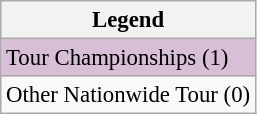<table class="wikitable" style="font-size:95%;">
<tr>
<th>Legend</th>
</tr>
<tr style="background:thistle;">
<td>Tour Championships (1)</td>
</tr>
<tr>
<td>Other Nationwide Tour (0)</td>
</tr>
</table>
